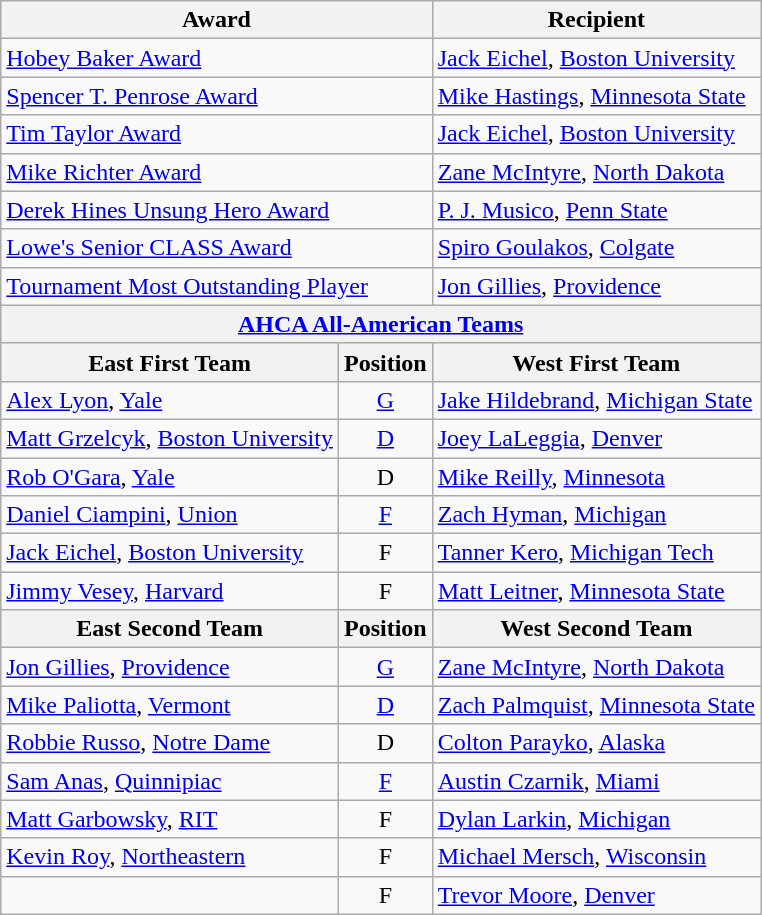<table class="wikitable">
<tr>
<th colspan=2>Award</th>
<th>Recipient</th>
</tr>
<tr>
<td colspan=2><a href='#'>Hobey Baker Award</a></td>
<td><a href='#'>Jack Eichel</a>, <a href='#'>Boston University</a></td>
</tr>
<tr>
<td colspan=2><a href='#'>Spencer T. Penrose Award</a></td>
<td><a href='#'>Mike Hastings</a>, <a href='#'>Minnesota State</a></td>
</tr>
<tr>
<td colspan=2><a href='#'>Tim Taylor Award</a></td>
<td><a href='#'>Jack Eichel</a>, <a href='#'>Boston University</a></td>
</tr>
<tr>
<td colspan=2><a href='#'>Mike Richter Award</a></td>
<td><a href='#'>Zane McIntyre</a>, <a href='#'>North Dakota</a></td>
</tr>
<tr>
<td colspan=2><a href='#'>Derek Hines Unsung Hero Award</a></td>
<td><a href='#'>P. J. Musico</a>, <a href='#'>Penn State</a></td>
</tr>
<tr>
<td colspan=2><a href='#'>Lowe's Senior CLASS Award</a></td>
<td><a href='#'>Spiro Goulakos</a>, <a href='#'>Colgate</a></td>
</tr>
<tr>
<td colspan=2><a href='#'>Tournament Most Outstanding Player</a></td>
<td><a href='#'>Jon Gillies</a>, <a href='#'>Providence</a></td>
</tr>
<tr>
<th colspan=3><a href='#'>AHCA All-American Teams</a></th>
</tr>
<tr>
<th>East First Team</th>
<th>Position</th>
<th>West First Team</th>
</tr>
<tr>
<td><a href='#'>Alex Lyon</a>, <a href='#'>Yale</a></td>
<td align=center><a href='#'>G</a></td>
<td><a href='#'>Jake Hildebrand</a>, <a href='#'>Michigan State</a></td>
</tr>
<tr>
<td><a href='#'>Matt Grzelcyk</a>, <a href='#'>Boston University</a></td>
<td align=center><a href='#'>D</a></td>
<td><a href='#'>Joey LaLeggia</a>, <a href='#'>Denver</a></td>
</tr>
<tr>
<td><a href='#'>Rob O'Gara</a>, <a href='#'>Yale</a></td>
<td align=center>D</td>
<td><a href='#'>Mike Reilly</a>, <a href='#'>Minnesota</a></td>
</tr>
<tr>
<td><a href='#'>Daniel Ciampini</a>, <a href='#'>Union</a></td>
<td align=center><a href='#'>F</a></td>
<td><a href='#'>Zach Hyman</a>, <a href='#'>Michigan</a></td>
</tr>
<tr>
<td><a href='#'>Jack Eichel</a>, <a href='#'>Boston University</a></td>
<td align=center>F</td>
<td><a href='#'>Tanner Kero</a>, <a href='#'>Michigan Tech</a></td>
</tr>
<tr>
<td><a href='#'>Jimmy Vesey</a>, <a href='#'>Harvard</a></td>
<td align=center>F</td>
<td><a href='#'>Matt Leitner</a>, <a href='#'>Minnesota State</a></td>
</tr>
<tr>
<th>East Second Team</th>
<th>Position</th>
<th>West Second Team</th>
</tr>
<tr>
<td><a href='#'>Jon Gillies</a>, <a href='#'>Providence</a></td>
<td align=center><a href='#'>G</a></td>
<td><a href='#'>Zane McIntyre</a>, <a href='#'>North Dakota</a></td>
</tr>
<tr>
<td><a href='#'>Mike Paliotta</a>, <a href='#'>Vermont</a></td>
<td align=center><a href='#'>D</a></td>
<td><a href='#'>Zach Palmquist</a>, <a href='#'>Minnesota State</a></td>
</tr>
<tr>
<td><a href='#'>Robbie Russo</a>, <a href='#'>Notre Dame</a></td>
<td align=center>D</td>
<td><a href='#'>Colton Parayko</a>, <a href='#'>Alaska</a></td>
</tr>
<tr>
<td><a href='#'>Sam Anas</a>, <a href='#'>Quinnipiac</a></td>
<td align=center><a href='#'>F</a></td>
<td><a href='#'>Austin Czarnik</a>, <a href='#'>Miami</a></td>
</tr>
<tr>
<td><a href='#'>Matt Garbowsky</a>, <a href='#'>RIT</a></td>
<td align=center>F</td>
<td><a href='#'>Dylan Larkin</a>, <a href='#'>Michigan</a></td>
</tr>
<tr>
<td><a href='#'>Kevin Roy</a>, <a href='#'>Northeastern</a></td>
<td align=center>F</td>
<td><a href='#'>Michael Mersch</a>, <a href='#'>Wisconsin</a></td>
</tr>
<tr>
<td></td>
<td align=center>F</td>
<td><a href='#'>Trevor Moore</a>, <a href='#'>Denver</a></td>
</tr>
</table>
